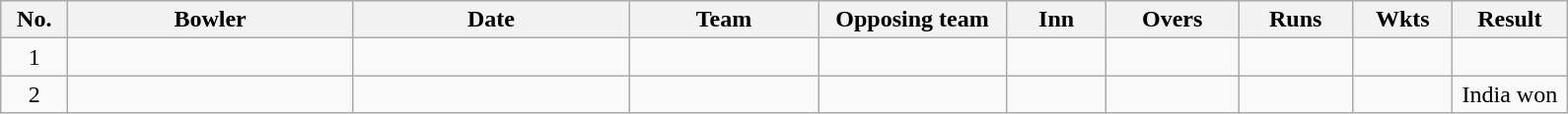<table class="wikitable sortable" style="font-size: 100%">
<tr align=center>
<th scope="col" width="38">No.</th>
<th scope="col" width="185">Bowler</th>
<th scope="col" width="180">Date</th>
<th scope="col" width="120">Team</th>
<th scope="col" width="120">Opposing team</th>
<th scope="col" width="60">Inn</th>
<th scope="col" width="82">Overs</th>
<th scope="col" width="70">Runs</th>
<th scope="col" width="60">Wkts</th>
<th scope="col" width="70">Result</th>
</tr>
<tr align=center>
<td scope="row">1</td>
<td></td>
<td></td>
<td></td>
<td></td>
<td></td>
<td></td>
<td></td>
<td></td>
<td></td>
</tr>
<tr align=center>
<td scope="row">2</td>
<td></td>
<td></td>
<td></td>
<td></td>
<td></td>
<td></td>
<td></td>
<td></td>
<td>India won</td>
</tr>
</table>
